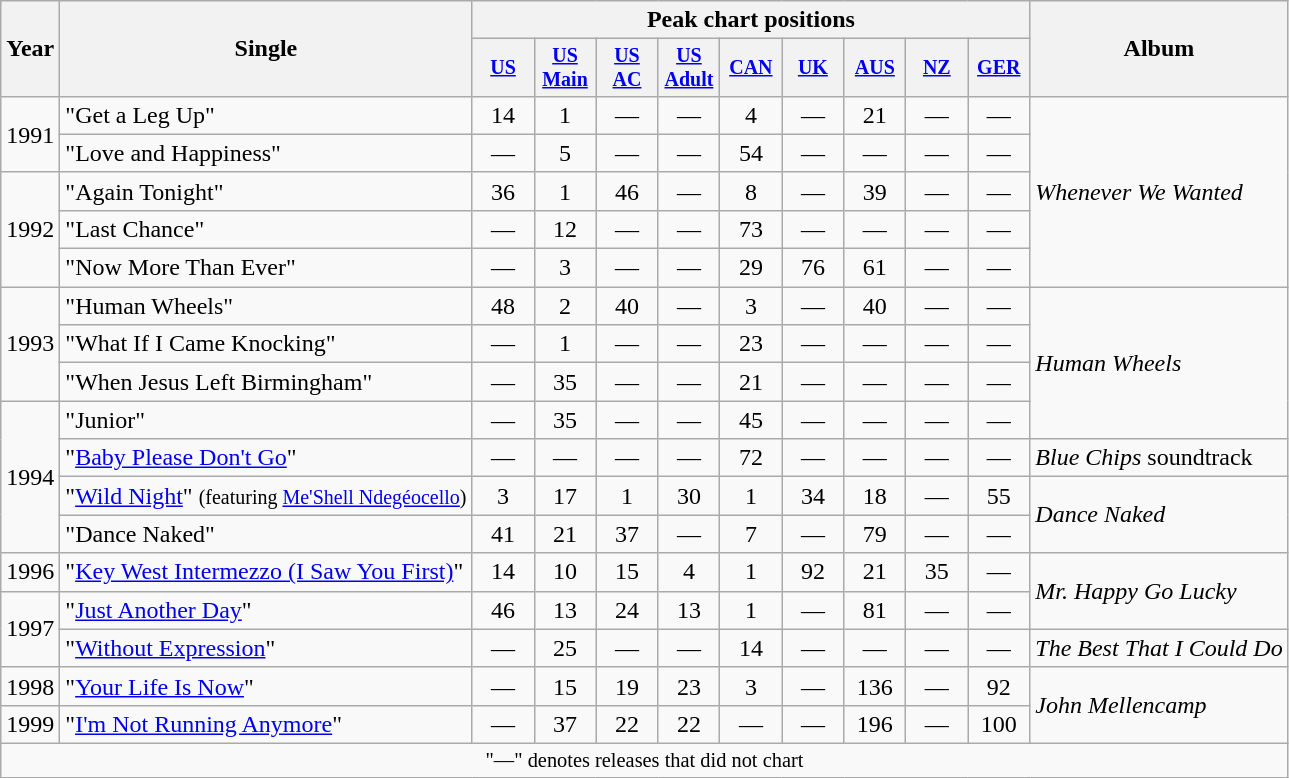<table class="wikitable" style="text-align:center">
<tr>
<th rowspan="2">Year</th>
<th rowspan="2">Single</th>
<th colspan="9">Peak chart positions</th>
<th rowspan="2">Album</th>
</tr>
<tr style="font-size:smaller;">
<th width="35"><a href='#'>US</a><br></th>
<th width="35"><a href='#'>US Main</a><br></th>
<th width="35"><a href='#'>US AC</a><br></th>
<th width="35"><a href='#'>US Adult</a><br></th>
<th width="35"><a href='#'>CAN</a><br></th>
<th width="35"><a href='#'>UK</a><br></th>
<th width="35"><a href='#'>AUS</a><br></th>
<th width="35"><a href='#'>NZ</a><br></th>
<th width="35"><a href='#'>GER</a><br></th>
</tr>
<tr>
<td rowspan="2">1991</td>
<td align="left">"Get a Leg Up"</td>
<td>14</td>
<td>1</td>
<td>—</td>
<td>—</td>
<td>4 </td>
<td>—</td>
<td>21</td>
<td>—</td>
<td>—</td>
<td rowspan="5" align="left"><em>Whenever We Wanted</em></td>
</tr>
<tr>
<td align="left">"Love and Happiness"</td>
<td>—</td>
<td>5</td>
<td>—</td>
<td>—</td>
<td>54 </td>
<td>—</td>
<td>—</td>
<td>—</td>
<td>—</td>
</tr>
<tr>
<td rowspan="3">1992</td>
<td align="left">"Again Tonight"</td>
<td>36</td>
<td>1</td>
<td>46</td>
<td>—</td>
<td>8 </td>
<td>—</td>
<td>39</td>
<td>—</td>
<td>—</td>
</tr>
<tr>
<td align="left">"Last Chance"</td>
<td>—</td>
<td>12</td>
<td>—</td>
<td>—</td>
<td>73 </td>
<td>—</td>
<td>—</td>
<td>—</td>
<td>—</td>
</tr>
<tr>
<td align="left">"Now More Than Ever"</td>
<td>—</td>
<td>3</td>
<td>—</td>
<td>—</td>
<td>29 </td>
<td>76</td>
<td>61</td>
<td>—</td>
<td>—</td>
</tr>
<tr>
<td rowspan="3">1993</td>
<td align="left">"Human Wheels"</td>
<td>48</td>
<td>2</td>
<td>40</td>
<td>—</td>
<td>3</td>
<td>—</td>
<td>40</td>
<td>—</td>
<td>—</td>
<td rowspan="4" align="left"><em>Human Wheels</em></td>
</tr>
<tr>
<td align="left">"What If I Came Knocking"</td>
<td>—</td>
<td>1</td>
<td>—</td>
<td>—</td>
<td>23 </td>
<td>—</td>
<td>—</td>
<td>—</td>
<td>—</td>
</tr>
<tr>
<td align="left">"When Jesus Left Birmingham"</td>
<td>—</td>
<td>35</td>
<td>—</td>
<td>—</td>
<td>21 </td>
<td>—</td>
<td>—</td>
<td>—</td>
<td>—</td>
</tr>
<tr>
<td rowspan="4">1994</td>
<td align="left">"Junior"</td>
<td>—</td>
<td>35</td>
<td>—</td>
<td>—</td>
<td>45 </td>
<td>—</td>
<td>—</td>
<td>—</td>
<td>—</td>
</tr>
<tr>
<td align="left">"<a href='#'>Baby Please Don't Go</a>"</td>
<td>—</td>
<td>—</td>
<td>—</td>
<td>—</td>
<td>72 </td>
<td>—</td>
<td>—</td>
<td>—</td>
<td>—</td>
<td align="left"><em>Blue Chips</em> soundtrack</td>
</tr>
<tr>
<td align="left">"<a href='#'>Wild Night</a>" <small>(featuring <a href='#'>Me'Shell Ndegéocello</a>)</small></td>
<td>3</td>
<td>17</td>
<td>1</td>
<td>30</td>
<td>1 </td>
<td>34</td>
<td>18</td>
<td>—</td>
<td>55</td>
<td rowspan="2" align="left"><em>Dance Naked</em></td>
</tr>
<tr>
<td align="left">"Dance Naked"</td>
<td>41</td>
<td>21</td>
<td>37</td>
<td>—</td>
<td>7 </td>
<td>—</td>
<td>79</td>
<td>—</td>
<td>—</td>
</tr>
<tr>
<td>1996</td>
<td align="left">"<a href='#'>Key West Intermezzo (I Saw You First)</a>"</td>
<td>14</td>
<td>10</td>
<td>15</td>
<td>4</td>
<td>1</td>
<td>92</td>
<td>21</td>
<td>35</td>
<td>—</td>
<td rowspan="2" align="left"><em>Mr. Happy Go Lucky</em></td>
</tr>
<tr>
<td rowspan="2">1997</td>
<td align="left">"<a href='#'>Just Another Day</a>"</td>
<td>46</td>
<td>13</td>
<td>24</td>
<td>13</td>
<td>1</td>
<td>—</td>
<td>81</td>
<td>—</td>
<td>—</td>
</tr>
<tr>
<td align="left">"<a href='#'>Without Expression</a>"</td>
<td>—</td>
<td>25</td>
<td>—</td>
<td>—</td>
<td>14</td>
<td>—</td>
<td>—</td>
<td>—</td>
<td>—</td>
<td align="left"><em>The Best That I Could Do</em></td>
</tr>
<tr>
<td>1998</td>
<td align="left">"<a href='#'>Your Life Is Now</a>"</td>
<td>—</td>
<td>15</td>
<td>19</td>
<td>23</td>
<td>3</td>
<td>—</td>
<td>136</td>
<td>—</td>
<td>92</td>
<td rowspan="2" align="left"><em>John Mellencamp</em></td>
</tr>
<tr>
<td>1999</td>
<td align="left">"<a href='#'>I'm Not Running Anymore</a>"</td>
<td>—</td>
<td>37</td>
<td>22</td>
<td>22</td>
<td>—</td>
<td>—</td>
<td>196</td>
<td>—</td>
<td>100</td>
</tr>
<tr>
<td colspan="12" style="font-size:85%">"—" denotes releases that did not chart</td>
</tr>
</table>
